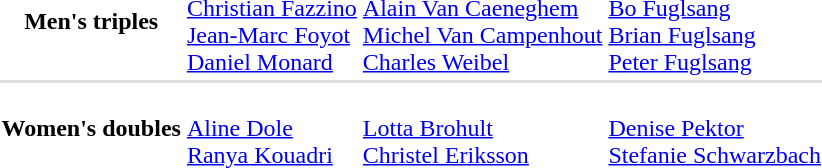<table>
<tr>
<th scope="row">Men's triples</th>
<td><br><a href='#'>Christian Fazzino</a><br><a href='#'>Jean-Marc Foyot</a><br><a href='#'>Daniel Monard</a></td>
<td><br><a href='#'>Alain Van Caeneghem</a><br><a href='#'>Michel Van Campenhout</a><br><a href='#'>Charles Weibel</a></td>
<td><br><a href='#'>Bo Fuglsang</a><br><a href='#'>Brian Fuglsang</a><br><a href='#'>Peter Fuglsang</a></td>
</tr>
<tr bgcolor=#DDDDDD>
<td colspan=4></td>
</tr>
<tr>
<th scope="row">Women's doubles</th>
<td><br><a href='#'>Aline Dole</a><br><a href='#'>Ranya Kouadri</a></td>
<td><br><a href='#'>Lotta Brohult</a><br><a href='#'>Christel Eriksson</a></td>
<td><br><a href='#'>Denise Pektor</a><br><a href='#'>Stefanie Schwarzbach</a></td>
</tr>
</table>
